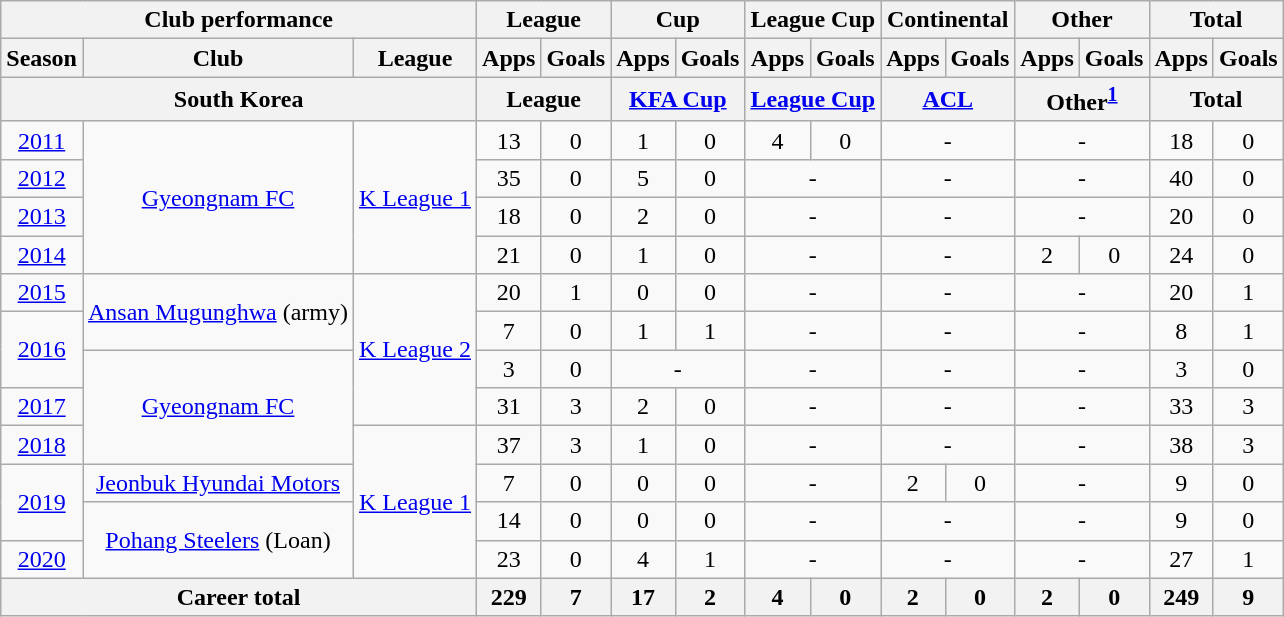<table class="wikitable" style="text-align:center">
<tr>
<th colspan=3>Club performance</th>
<th colspan=2>League</th>
<th colspan=2>Cup</th>
<th colspan=2>League Cup</th>
<th colspan=2>Continental</th>
<th colspan=2>Other</th>
<th colspan=2>Total</th>
</tr>
<tr>
<th>Season</th>
<th>Club</th>
<th>League</th>
<th>Apps</th>
<th>Goals</th>
<th>Apps</th>
<th>Goals</th>
<th>Apps</th>
<th>Goals</th>
<th>Apps</th>
<th>Goals</th>
<th>Apps</th>
<th>Goals</th>
<th>Apps</th>
<th>Goals</th>
</tr>
<tr>
<th colspan=3>South Korea</th>
<th colspan=2>League</th>
<th colspan=2><a href='#'>KFA Cup</a></th>
<th colspan=2><a href='#'>League Cup</a></th>
<th colspan=2><a href='#'>ACL</a></th>
<th colspan=2>Other<sup><a href='#'>1</a></sup></th>
<th colspan=2>Total</th>
</tr>
<tr>
<td><a href='#'>2011</a></td>
<td rowspan="4"><a href='#'>Gyeongnam FC</a></td>
<td rowspan="4"><a href='#'>K League 1</a></td>
<td>13</td>
<td>0</td>
<td>1</td>
<td>0</td>
<td>4</td>
<td>0</td>
<td colspan="2">-</td>
<td colspan="2">-</td>
<td>18</td>
<td>0</td>
</tr>
<tr>
<td><a href='#'>2012</a></td>
<td>35</td>
<td>0</td>
<td>5</td>
<td>0</td>
<td colspan="2">-</td>
<td colspan="2">-</td>
<td colspan="2">-</td>
<td>40</td>
<td>0</td>
</tr>
<tr>
<td><a href='#'>2013</a></td>
<td>18</td>
<td>0</td>
<td>2</td>
<td>0</td>
<td colspan="2">-</td>
<td colspan="2">-</td>
<td colspan="2">-</td>
<td>20</td>
<td>0</td>
</tr>
<tr>
<td><a href='#'>2014</a></td>
<td>21</td>
<td>0</td>
<td>1</td>
<td>0</td>
<td colspan="2">-</td>
<td colspan="2">-</td>
<td>2</td>
<td>0</td>
<td>24</td>
<td>0</td>
</tr>
<tr>
<td><a href='#'>2015</a></td>
<td rowspan="2"><a href='#'>Ansan Mugunghwa</a> (army)</td>
<td rowspan="4"><a href='#'>K League 2</a></td>
<td>20</td>
<td>1</td>
<td>0</td>
<td>0</td>
<td colspan="2">-</td>
<td colspan="2">-</td>
<td colspan="2">-</td>
<td>20</td>
<td>1</td>
</tr>
<tr>
<td rowspan="2"><a href='#'>2016</a></td>
<td>7</td>
<td>0</td>
<td>1</td>
<td>1</td>
<td colspan="2">-</td>
<td colspan="2">-</td>
<td colspan="2">-</td>
<td>8</td>
<td>1</td>
</tr>
<tr>
<td rowspan="3"><a href='#'>Gyeongnam FC</a></td>
<td>3</td>
<td>0</td>
<td colspan="2">-</td>
<td colspan="2">-</td>
<td colspan="2">-</td>
<td colspan="2">-</td>
<td>3</td>
<td>0</td>
</tr>
<tr>
<td><a href='#'>2017</a></td>
<td>31</td>
<td>3</td>
<td>2</td>
<td>0</td>
<td colspan="2">-</td>
<td colspan="2">-</td>
<td colspan="2">-</td>
<td>33</td>
<td>3</td>
</tr>
<tr>
<td><a href='#'>2018</a></td>
<td rowspan="4"><a href='#'>K League 1</a></td>
<td>37</td>
<td>3</td>
<td>1</td>
<td>0</td>
<td colspan="2">-</td>
<td colspan="2">-</td>
<td colspan="2">-</td>
<td>38</td>
<td>3</td>
</tr>
<tr>
<td rowspan="2"><a href='#'>2019</a></td>
<td><a href='#'>Jeonbuk Hyundai Motors</a></td>
<td>7</td>
<td>0</td>
<td>0</td>
<td>0</td>
<td colspan="2">-</td>
<td>2</td>
<td>0</td>
<td colspan="2">-</td>
<td>9</td>
<td>0</td>
</tr>
<tr>
<td rowspan="2"><a href='#'>Pohang Steelers</a> (Loan)</td>
<td>14</td>
<td>0</td>
<td>0</td>
<td>0</td>
<td colspan="2">-</td>
<td colspan="2">-</td>
<td colspan="2">-</td>
<td>9</td>
<td>0</td>
</tr>
<tr>
<td><a href='#'>2020</a></td>
<td>23</td>
<td>0</td>
<td>4</td>
<td>1</td>
<td colspan="2">-</td>
<td colspan="2">-</td>
<td colspan="2">-</td>
<td>27</td>
<td>1</td>
</tr>
<tr>
<th colspan=3>Career total</th>
<th>229</th>
<th>7</th>
<th>17</th>
<th>2</th>
<th>4</th>
<th>0</th>
<th>2</th>
<th>0</th>
<th>2</th>
<th>0</th>
<th>249</th>
<th>9</th>
</tr>
</table>
